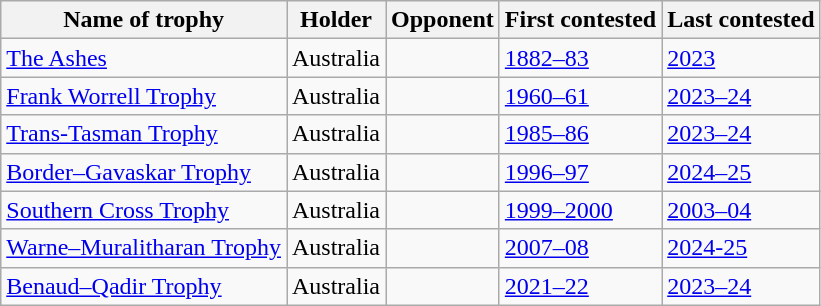<table class="wikitable">
<tr>
<th>Name of trophy</th>
<th>Holder</th>
<th>Opponent</th>
<th>First contested</th>
<th>Last contested</th>
</tr>
<tr>
<td><a href='#'>The Ashes</a></td>
<td>Australia</td>
<td></td>
<td><a href='#'>1882–83</a></td>
<td><a href='#'>2023</a></td>
</tr>
<tr>
<td><a href='#'>Frank Worrell Trophy</a></td>
<td>Australia</td>
<td></td>
<td><a href='#'>1960–61</a></td>
<td><a href='#'>2023–24</a></td>
</tr>
<tr>
<td><a href='#'>Trans-Tasman Trophy</a></td>
<td>Australia</td>
<td></td>
<td><a href='#'>1985–86</a></td>
<td><a href='#'>2023–24</a></td>
</tr>
<tr>
<td><a href='#'>Border–Gavaskar Trophy</a></td>
<td>Australia</td>
<td></td>
<td><a href='#'>1996–97</a></td>
<td><a href='#'>2024–25</a></td>
</tr>
<tr>
<td><a href='#'>Southern Cross Trophy</a></td>
<td>Australia</td>
<td></td>
<td><a href='#'>1999–2000</a></td>
<td><a href='#'>2003–04</a></td>
</tr>
<tr>
<td><a href='#'>Warne–Muralitharan Trophy</a></td>
<td>Australia</td>
<td></td>
<td><a href='#'>2007–08</a></td>
<td><a href='#'>2024-25</a></td>
</tr>
<tr>
<td><a href='#'>Benaud–Qadir Trophy</a></td>
<td>Australia</td>
<td></td>
<td><a href='#'>2021–22</a></td>
<td><a href='#'>2023–24</a></td>
</tr>
</table>
